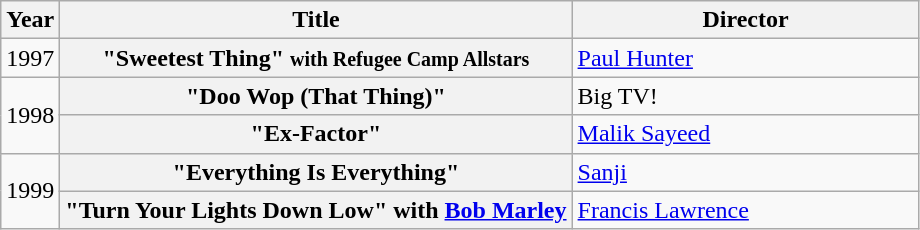<table class="wikitable plainrowheaders">
<tr>
<th scope="col" style="">Year</th>
<th scope="col" style="">Title</th>
<th scope="col" style=" width:14em;">Director</th>
</tr>
<tr>
<td style="text-align:center;">1997</td>
<th scope="row">"Sweetest Thing" <small>with Refugee Camp Allstars</small></th>
<td><a href='#'>Paul Hunter</a></td>
</tr>
<tr>
<td rowspan="2" style="text-align:center;">1998</td>
<th scope="row">"Doo Wop (That Thing)"</th>
<td>Big TV!</td>
</tr>
<tr>
<th scope="row">"Ex-Factor"</th>
<td><a href='#'>Malik Sayeed</a></td>
</tr>
<tr>
<td rowspan="2" style="text-align:center;">1999</td>
<th scope="row">"Everything Is Everything"</th>
<td><a href='#'>Sanji</a></td>
</tr>
<tr>
<th scope="row">"Turn Your Lights Down Low" with <a href='#'>Bob Marley</a></th>
<td><a href='#'>Francis Lawrence</a></td>
</tr>
</table>
